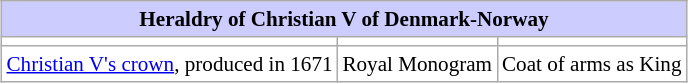<table class="wikitable" style="font-size:88%; background:white; text-align:center; margin:0.5em auto;">
<tr>
<th style="background:#ccccff;" colspan=3>Heraldry of Christian V of Denmark-Norway</th>
</tr>
<tr>
<td></td>
<td></td>
<td></td>
</tr>
<tr>
<td><a href='#'>Christian V's crown</a>, produced in 1671</td>
<td>Royal Monogram</td>
<td>Coat of arms as King</td>
</tr>
</table>
